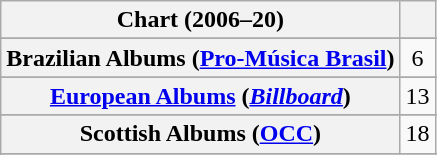<table class="wikitable sortable plainrowheaders" style="text-align:center;">
<tr>
<th scope="col">Chart (2006–20)</th>
<th scope="col"></th>
</tr>
<tr>
</tr>
<tr>
</tr>
<tr>
</tr>
<tr>
</tr>
<tr>
<th scope="row">Brazilian Albums (<a href='#'>Pro-Música Brasil</a>)</th>
<td>6</td>
</tr>
<tr>
</tr>
<tr>
</tr>
<tr>
</tr>
<tr>
<th scope="row"><a href='#'>European Albums</a> (<em><a href='#'>Billboard</a></em>)</th>
<td>13</td>
</tr>
<tr>
</tr>
<tr>
</tr>
<tr>
</tr>
<tr>
</tr>
<tr>
</tr>
<tr>
</tr>
<tr>
</tr>
<tr>
<th scope="row">Scottish Albums (<a href='#'>OCC</a>)</th>
<td>18</td>
</tr>
<tr>
</tr>
<tr>
</tr>
<tr>
</tr>
<tr>
</tr>
<tr>
</tr>
</table>
